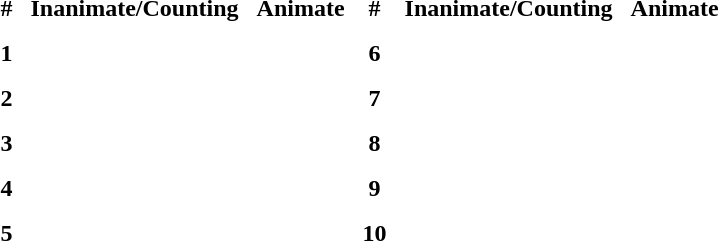<table cellpadding=5 style="text-align:center">
<tr>
<th>#</th>
<th>Inanimate/Counting</th>
<th>Animate</th>
<th>#</th>
<th>Inanimate/Counting</th>
<th>Animate</th>
</tr>
<tr>
<th>1</th>
<td></td>
<td></td>
<th>6</th>
<td></td>
<td></td>
</tr>
<tr>
<th>2</th>
<td></td>
<td></td>
<th>7</th>
<td></td>
<td></td>
</tr>
<tr>
<th>3</th>
<td></td>
<td></td>
<th>8</th>
<td></td>
<td></td>
</tr>
<tr>
<th>4</th>
<td></td>
<td></td>
<th>9</th>
<td></td>
<td></td>
</tr>
<tr>
<th>5</th>
<td></td>
<td></td>
<th>10</th>
<td></td>
<td></td>
</tr>
</table>
